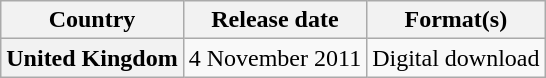<table class="wikitable plainrowheaders" style="text-align:center;" border="1">
<tr>
<th scope="col">Country</th>
<th scope="col">Release date</th>
<th scope="col">Format(s)</th>
</tr>
<tr>
<th scope="row">United Kingdom</th>
<td>4 November 2011</td>
<td>Digital download</td>
</tr>
</table>
